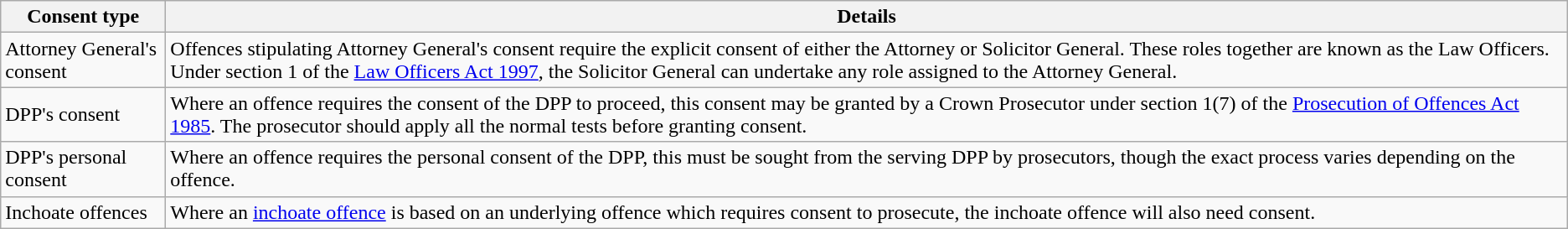<table class="wikitable">
<tr>
<th>Consent type</th>
<th>Details</th>
</tr>
<tr>
<td>Attorney General's consent</td>
<td>Offences stipulating Attorney General's consent require the explicit consent of either the Attorney or Solicitor General. These roles together are known as the Law Officers. Under section 1 of the <a href='#'>Law Officers Act 1997</a>, the Solicitor General can undertake any role assigned to the Attorney General.</td>
</tr>
<tr>
<td>DPP's consent</td>
<td>Where an offence requires the consent of the DPP to proceed, this consent may be granted by a Crown Prosecutor under section 1(7) of the <a href='#'>Prosecution of Offences Act 1985</a>. The prosecutor should apply all the normal tests before granting consent.</td>
</tr>
<tr>
<td>DPP's personal consent</td>
<td>Where an offence requires the personal consent of the DPP, this must be sought from the serving DPP by prosecutors, though the exact process varies depending on the offence.</td>
</tr>
<tr>
<td>Inchoate offences</td>
<td>Where an <a href='#'>inchoate offence</a> is based on an underlying offence which requires consent to prosecute, the inchoate offence will also need consent.</td>
</tr>
</table>
